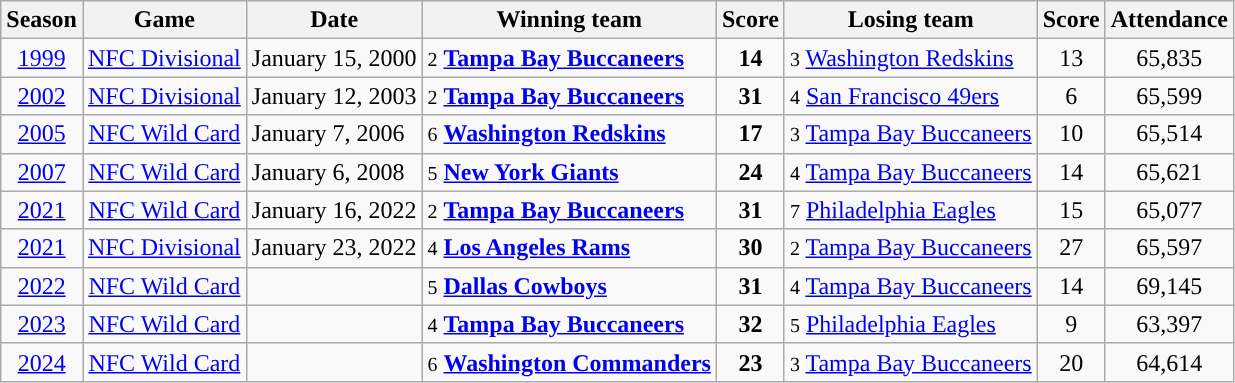<table class="wikitable">
<tr style="background:#efefef;">
<th style="text-align:center;">Season</th>
<th style="text-align:center;">Game</th>
<th style="text-align:center;">Date</th>
<th style="text-align:center;">Winning team</th>
<th style="text-align:center;">Score</th>
<th style="text-align:center;">Losing team</th>
<th style="text-align:center;">Score</th>
<th style="text-align:center;">Attendance</th>
</tr>
<tr>
<td align=center><a href='#'>1999</a></td>
<td align=center><a href='#'>NFC Divisional</a></td>
<td>January 15, 2000</td>
<td><small>2</small> <strong><a href='#'>Tampa Bay Buccaneers</a></strong></td>
<td align=center><strong>14</strong></td>
<td><small>3</small> <a href='#'>Washington Redskins</a></td>
<td align=center>13</td>
<td align=center>65,835</td>
</tr>
<tr>
<td align=center><a href='#'>2002</a></td>
<td align=center><a href='#'>NFC Divisional</a></td>
<td>January 12, 2003</td>
<td><small>2</small> <strong><a href='#'>Tampa Bay Buccaneers</a></strong></td>
<td align=center><strong>31</strong></td>
<td><small>4</small> <a href='#'>San Francisco 49ers</a></td>
<td align=center>6</td>
<td align=center>65,599</td>
</tr>
<tr>
<td align=center><a href='#'>2005</a></td>
<td align=center><a href='#'>NFC Wild Card</a></td>
<td>January 7, 2006</td>
<td><small>6</small> <strong><a href='#'>Washington Redskins</a></strong></td>
<td align=center><strong>17</strong></td>
<td><small>3</small> <a href='#'>Tampa Bay Buccaneers</a></td>
<td align=center>10</td>
<td align=center>65,514</td>
</tr>
<tr>
<td align=center><a href='#'>2007</a></td>
<td align=center><a href='#'>NFC Wild Card</a></td>
<td>January 6, 2008</td>
<td><small>5</small> <strong><a href='#'>New York Giants</a></strong></td>
<td align=center><strong>24</strong></td>
<td><small>4</small> <a href='#'>Tampa Bay Buccaneers</a></td>
<td align=center>14</td>
<td align=center>65,621</td>
</tr>
<tr>
<td align=center><a href='#'>2021</a></td>
<td align=center><a href='#'>NFC Wild Card</a></td>
<td>January 16, 2022</td>
<td><small>2</small> <strong><a href='#'>Tampa Bay Buccaneers</a></strong></td>
<td align=center><strong>31</strong></td>
<td><small>7</small> <a href='#'>Philadelphia Eagles</a></td>
<td align=center>15</td>
<td align=center>65,077</td>
</tr>
<tr>
<td align=center><a href='#'>2021</a></td>
<td align=center><a href='#'>NFC Divisional</a></td>
<td>January 23, 2022</td>
<td><small>4</small> <strong><a href='#'>Los Angeles Rams</a></strong></td>
<td align=center><strong>30</strong></td>
<td><small>2</small> <a href='#'>Tampa Bay Buccaneers</a></td>
<td align=center>27</td>
<td align=center>65,597</td>
</tr>
<tr>
<td align=center><a href='#'>2022</a></td>
<td align=center><a href='#'>NFC Wild Card</a></td>
<td></td>
<td><small>5</small> <strong><a href='#'>Dallas Cowboys</a></strong></td>
<td align=center><strong>31</strong></td>
<td><small>4</small> <a href='#'>Tampa Bay Buccaneers</a></td>
<td align=center>14</td>
<td align=center>69,145</td>
</tr>
<tr>
<td align=center><a href='#'>2023</a></td>
<td align=center><a href='#'>NFC Wild Card</a></td>
<td></td>
<td><small>4</small> <strong><a href='#'>Tampa Bay Buccaneers</a></strong></td>
<td align=center><strong>32</strong></td>
<td><small>5</small> <a href='#'>Philadelphia Eagles</a></td>
<td align=center>9</td>
<td align=center>63,397</td>
</tr>
<tr>
<td align=center><a href='#'>2024</a></td>
<td align=center><a href='#'>NFC Wild Card</a></td>
<td></td>
<td><small>6</small> <strong><a href='#'>Washington Commanders</a></strong></td>
<td align=center><strong>23</strong></td>
<td><small>3</small> <a href='#'>Tampa Bay Buccaneers</a></td>
<td align=center>20</td>
<td align=center>64,614</td>
</tr>
</table>
